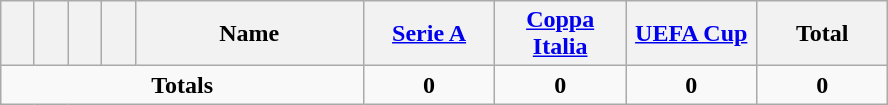<table class="wikitable" style="text-align:center">
<tr>
<th width=15></th>
<th width=15></th>
<th width=15></th>
<th width=15></th>
<th width=145>Name</th>
<th width=80><a href='#'>Serie A</a></th>
<th width=80><a href='#'>Coppa Italia</a></th>
<th width=80><a href='#'>UEFA Cup</a></th>
<th width=80>Total</th>
</tr>
<tr>
<td colspan=5><strong>Totals</strong></td>
<td><strong>0</strong></td>
<td><strong>0</strong></td>
<td><strong>0</strong></td>
<td><strong>0</strong></td>
</tr>
</table>
